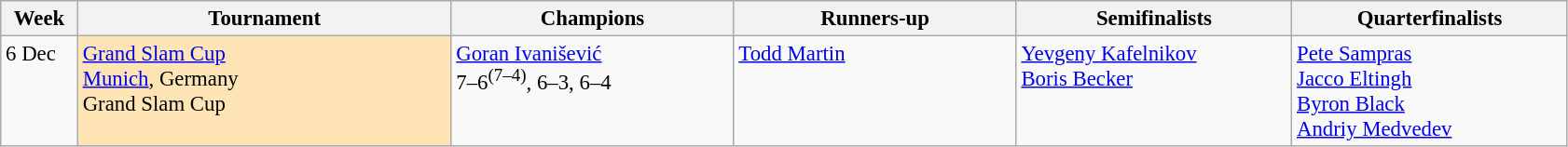<table class=wikitable style=font-size:95%>
<tr>
<th style="width:48px;">Week</th>
<th style="width:260px;">Tournament</th>
<th style="width:195px;">Champions</th>
<th style="width:195px;">Runners-up</th>
<th style="width:190px;">Semifinalists</th>
<th style="width:190px;">Quarterfinalists</th>
</tr>
<tr valign=top>
<td>6 Dec</td>
<td bgcolor=moccasin><a href='#'>Grand Slam Cup</a><br> <a href='#'>Munich</a>, Germany<br>Grand Slam Cup</td>
<td> <a href='#'>Goran Ivanišević</a><br> 7–6<sup>(7–4)</sup>, 6–3, 6–4</td>
<td> <a href='#'>Todd Martin</a></td>
<td> <a href='#'>Yevgeny Kafelnikov</a><br> <a href='#'>Boris Becker</a></td>
<td> <a href='#'>Pete Sampras</a><br> <a href='#'>Jacco Eltingh</a><br> <a href='#'>Byron Black</a><br> <a href='#'>Andriy Medvedev</a></td>
</tr>
</table>
